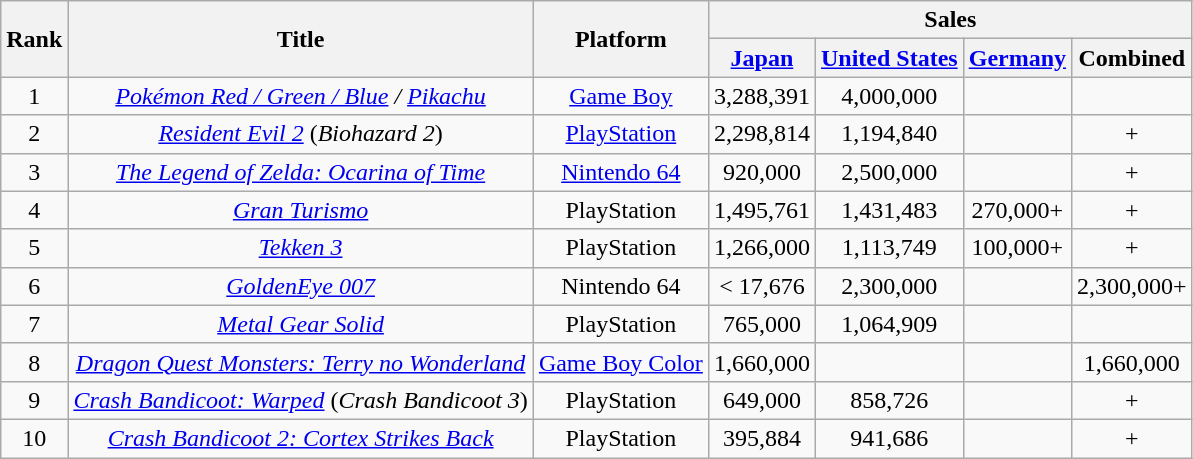<table class="wikitable sortable" style="text-align:center">
<tr>
<th rowspan="2">Rank</th>
<th rowspan="2">Title</th>
<th rowspan="2">Platform</th>
<th colspan="4">Sales</th>
</tr>
<tr>
<th><a href='#'>Japan</a></th>
<th><a href='#'>United States</a></th>
<th><a href='#'>Germany</a></th>
<th>Combined</th>
</tr>
<tr>
<td>1</td>
<td><em><a href='#'>Pokémon Red / Green / Blue</a> / <a href='#'>Pikachu</a></em></td>
<td><a href='#'>Game Boy</a></td>
<td>3,288,391</td>
<td>4,000,000</td>
<td></td>
<td></td>
</tr>
<tr>
<td>2</td>
<td><em><a href='#'>Resident Evil 2</a></em> (<em>Biohazard 2</em>)</td>
<td><a href='#'>PlayStation</a></td>
<td>2,298,814</td>
<td>1,194,840</td>
<td></td>
<td>+</td>
</tr>
<tr>
<td>3</td>
<td><em><a href='#'>The Legend of Zelda: Ocarina of Time</a></em></td>
<td><a href='#'>Nintendo 64</a></td>
<td>920,000</td>
<td>2,500,000</td>
<td></td>
<td>+</td>
</tr>
<tr>
<td>4</td>
<td><em><a href='#'>Gran Turismo</a></em></td>
<td>PlayStation</td>
<td>1,495,761</td>
<td>1,431,483</td>
<td>270,000+</td>
<td>+</td>
</tr>
<tr>
<td>5</td>
<td><em><a href='#'>Tekken 3</a></em></td>
<td>PlayStation</td>
<td>1,266,000</td>
<td>1,113,749</td>
<td>100,000+</td>
<td>+</td>
</tr>
<tr>
<td>6</td>
<td><em><a href='#'>GoldenEye 007</a></em></td>
<td>Nintendo 64</td>
<td>< 17,676</td>
<td>2,300,000</td>
<td></td>
<td>2,300,000+</td>
</tr>
<tr>
<td>7</td>
<td><em><a href='#'>Metal Gear Solid</a></em></td>
<td>PlayStation</td>
<td>765,000</td>
<td>1,064,909</td>
<td></td>
<td></td>
</tr>
<tr>
<td>8</td>
<td><em><a href='#'>Dragon Quest Monsters: Terry no Wonderland</a></em></td>
<td><a href='#'>Game Boy Color</a></td>
<td>1,660,000</td>
<td></td>
<td></td>
<td>1,660,000</td>
</tr>
<tr>
<td>9</td>
<td><em><a href='#'>Crash Bandicoot: Warped</a></em> (<em>Crash Bandicoot 3</em>)</td>
<td>PlayStation</td>
<td>649,000</td>
<td>858,726</td>
<td></td>
<td>+</td>
</tr>
<tr>
<td>10</td>
<td><em><a href='#'>Crash Bandicoot 2: Cortex Strikes Back</a></em></td>
<td>PlayStation</td>
<td>395,884</td>
<td>941,686</td>
<td></td>
<td>+</td>
</tr>
</table>
